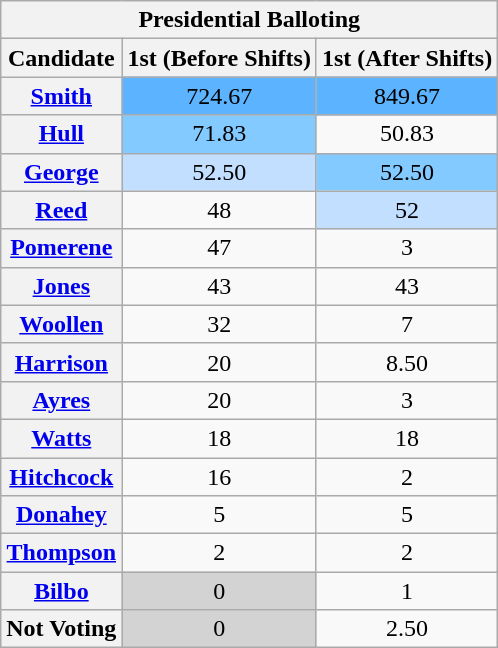<table class="wikitable sortable" style="text-align:center">
<tr>
<th colspan="3"><strong>Presidential Balloting</strong></th>
</tr>
<tr>
<th>Candidate</th>
<th>1st (Before Shifts)</th>
<th>1st (After Shifts)</th>
</tr>
<tr>
<th><a href='#'>Smith</a></th>
<td style="background:#5cb3ff">724.67</td>
<td style="background:#5cb3ff">849.67</td>
</tr>
<tr>
<th><a href='#'>Hull</a></th>
<td style="background:#82caff">71.83</td>
<td>50.83</td>
</tr>
<tr>
<th><a href='#'>George</a></th>
<td style="background:#c2dfff">52.50</td>
<td style="background:#82caff">52.50</td>
</tr>
<tr>
<th><a href='#'>Reed</a></th>
<td>48</td>
<td style="background:#c2dfff">52</td>
</tr>
<tr>
<th><a href='#'>Pomerene</a></th>
<td>47</td>
<td>3</td>
</tr>
<tr>
<th><a href='#'>Jones</a></th>
<td>43</td>
<td>43</td>
</tr>
<tr>
<th><a href='#'>Woollen</a></th>
<td>32</td>
<td>7</td>
</tr>
<tr>
<th><a href='#'>Harrison</a></th>
<td>20</td>
<td>8.50</td>
</tr>
<tr>
<th><a href='#'>Ayres</a></th>
<td>20</td>
<td>3</td>
</tr>
<tr>
<th><a href='#'>Watts</a></th>
<td>18</td>
<td>18</td>
</tr>
<tr>
<th><a href='#'>Hitchcock</a></th>
<td>16</td>
<td>2</td>
</tr>
<tr>
<th><a href='#'>Donahey</a></th>
<td>5</td>
<td>5</td>
</tr>
<tr>
<th><a href='#'>Thompson</a></th>
<td>2</td>
<td>2</td>
</tr>
<tr>
<th><a href='#'>Bilbo</a></th>
<td style="background:#d3d3d3">0</td>
<td>1</td>
</tr>
<tr>
<th>Not Voting</th>
<td style="background:#d3d3d3">0</td>
<td>2.50</td>
</tr>
</table>
